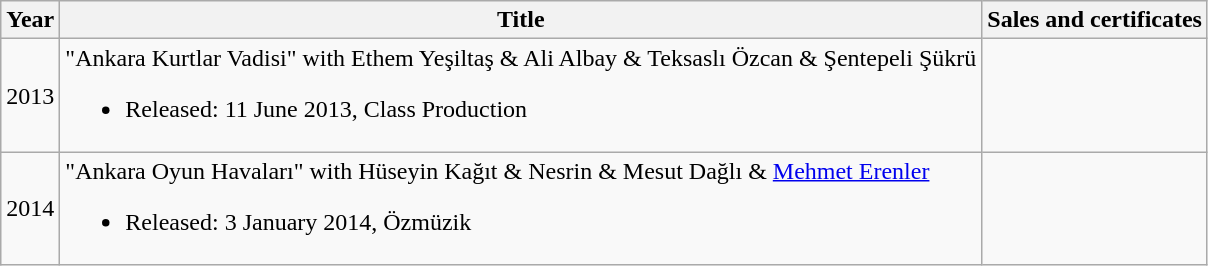<table class="wikitable">
<tr>
<th>Year</th>
<th>Title</th>
<th>Sales and certificates</th>
</tr>
<tr>
<td>2013</td>
<td>"Ankara Kurtlar Vadisi" with Ethem Yeşiltaş & Ali Albay & Teksaslı Özcan & Şentepeli Şükrü<br><ul><li>Released: 11 June 2013, Class Production</li></ul></td>
<td></td>
</tr>
<tr>
<td>2014</td>
<td>"Ankara Oyun Havaları" with Hüseyin Kağıt & Nesrin & Mesut Dağlı & <a href='#'>Mehmet Erenler</a><br><ul><li>Released: 3 January 2014, Özmüzik</li></ul></td>
<td></td>
</tr>
</table>
